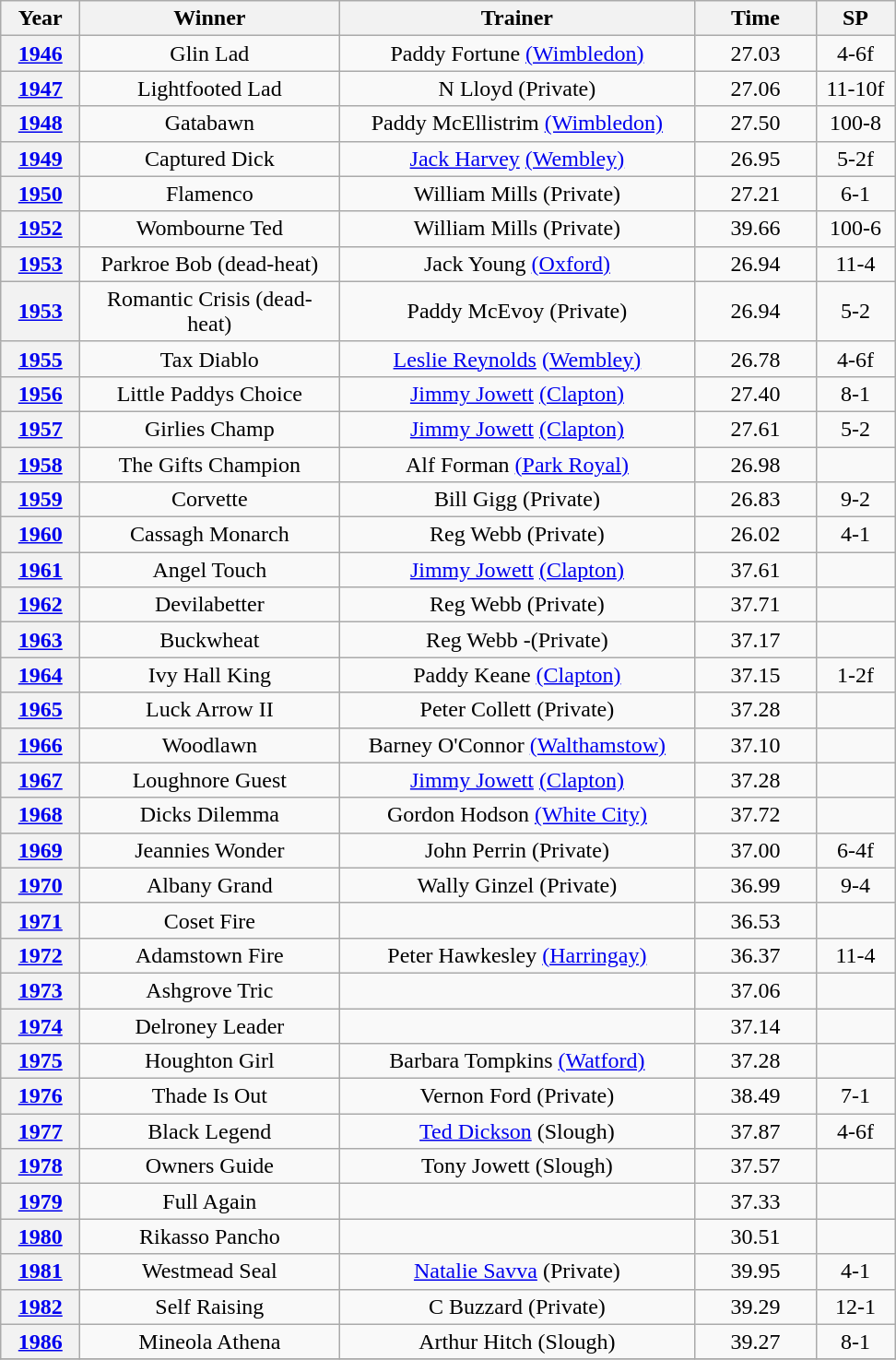<table class="wikitable" style="text-align:center">
<tr>
<th width=50>Year</th>
<th width=180>Winner</th>
<th width=250>Trainer</th>
<th width=80>Time</th>
<th width=50>SP</th>
</tr>
<tr>
<th><a href='#'>1946</a></th>
<td>Glin Lad</td>
<td>Paddy Fortune <a href='#'>(Wimbledon)</a></td>
<td>27.03</td>
<td>4-6f</td>
</tr>
<tr>
<th><a href='#'>1947</a></th>
<td>Lightfooted Lad</td>
<td>N Lloyd (Private)</td>
<td>27.06</td>
<td>11-10f</td>
</tr>
<tr>
<th><a href='#'>1948</a></th>
<td>Gatabawn</td>
<td>Paddy McEllistrim <a href='#'>(Wimbledon)</a></td>
<td>27.50</td>
<td>100-8</td>
</tr>
<tr>
<th><a href='#'>1949</a></th>
<td>Captured Dick</td>
<td><a href='#'>Jack Harvey</a> <a href='#'>(Wembley)</a></td>
<td>26.95</td>
<td>5-2f</td>
</tr>
<tr>
<th><a href='#'>1950</a></th>
<td>Flamenco</td>
<td>William Mills (Private)</td>
<td>27.21</td>
<td>6-1</td>
</tr>
<tr>
<th><a href='#'>1952</a></th>
<td>Wombourne Ted</td>
<td>William Mills (Private)</td>
<td>39.66</td>
<td>100-6</td>
</tr>
<tr>
<th><a href='#'>1953</a></th>
<td>Parkroe Bob (dead-heat)</td>
<td>Jack Young <a href='#'>(Oxford)</a></td>
<td>26.94</td>
<td>11-4</td>
</tr>
<tr>
<th><a href='#'>1953</a></th>
<td>Romantic Crisis (dead-heat)</td>
<td>Paddy McEvoy (Private)</td>
<td>26.94</td>
<td>5-2</td>
</tr>
<tr>
<th><a href='#'>1955</a></th>
<td>Tax Diablo</td>
<td><a href='#'>Leslie Reynolds</a> <a href='#'>(Wembley)</a></td>
<td>26.78</td>
<td>4-6f</td>
</tr>
<tr>
<th><a href='#'>1956</a></th>
<td>Little Paddys Choice</td>
<td><a href='#'>Jimmy Jowett</a> <a href='#'>(Clapton)</a></td>
<td>27.40</td>
<td>8-1</td>
</tr>
<tr>
<th><a href='#'>1957</a></th>
<td>Girlies Champ</td>
<td><a href='#'>Jimmy Jowett</a> <a href='#'>(Clapton)</a></td>
<td>27.61</td>
<td>5-2</td>
</tr>
<tr>
<th><a href='#'>1958</a></th>
<td>The Gifts Champion</td>
<td>Alf Forman <a href='#'>(Park Royal)</a></td>
<td>26.98</td>
<td></td>
</tr>
<tr>
<th><a href='#'>1959</a></th>
<td>Corvette</td>
<td>Bill Gigg (Private)</td>
<td>26.83</td>
<td>9-2</td>
</tr>
<tr>
<th><a href='#'>1960</a></th>
<td>Cassagh Monarch</td>
<td>Reg Webb (Private)</td>
<td>26.02</td>
<td>4-1</td>
</tr>
<tr>
<th><a href='#'>1961</a></th>
<td>Angel Touch</td>
<td><a href='#'>Jimmy Jowett</a> <a href='#'>(Clapton)</a></td>
<td>37.61</td>
<td></td>
</tr>
<tr>
<th><a href='#'>1962</a></th>
<td>Devilabetter</td>
<td>Reg Webb (Private)</td>
<td>37.71</td>
<td></td>
</tr>
<tr>
<th><a href='#'>1963</a></th>
<td>Buckwheat</td>
<td>Reg Webb -(Private)</td>
<td>37.17</td>
<td></td>
</tr>
<tr>
<th><a href='#'>1964</a></th>
<td>Ivy Hall King</td>
<td>Paddy Keane <a href='#'>(Clapton)</a></td>
<td>37.15</td>
<td>1-2f</td>
</tr>
<tr>
<th><a href='#'>1965</a></th>
<td>Luck Arrow II</td>
<td>Peter Collett (Private)</td>
<td>37.28</td>
<td></td>
</tr>
<tr>
<th><a href='#'>1966</a></th>
<td>Woodlawn</td>
<td>Barney O'Connor <a href='#'>(Walthamstow)</a></td>
<td>37.10</td>
<td></td>
</tr>
<tr>
<th><a href='#'>1967</a></th>
<td>Loughnore Guest</td>
<td><a href='#'>Jimmy Jowett</a> <a href='#'>(Clapton)</a></td>
<td>37.28</td>
<td></td>
</tr>
<tr>
<th><a href='#'>1968</a></th>
<td>Dicks Dilemma</td>
<td>Gordon Hodson <a href='#'>(White City)</a></td>
<td>37.72</td>
<td></td>
</tr>
<tr>
<th><a href='#'>1969</a></th>
<td>Jeannies Wonder</td>
<td>John Perrin (Private)</td>
<td>37.00</td>
<td>6-4f</td>
</tr>
<tr>
<th><a href='#'>1970</a></th>
<td>Albany Grand</td>
<td>Wally Ginzel (Private)</td>
<td>36.99</td>
<td>9-4</td>
</tr>
<tr>
<th><a href='#'>1971</a></th>
<td>Coset Fire</td>
<td></td>
<td>36.53</td>
<td></td>
</tr>
<tr>
<th><a href='#'>1972</a></th>
<td>Adamstown Fire</td>
<td>Peter Hawkesley <a href='#'>(Harringay)</a></td>
<td>36.37</td>
<td>11-4</td>
</tr>
<tr>
<th><a href='#'>1973</a></th>
<td>Ashgrove Tric</td>
<td></td>
<td>37.06</td>
<td></td>
</tr>
<tr>
<th><a href='#'>1974</a></th>
<td>Delroney Leader</td>
<td></td>
<td>37.14</td>
<td></td>
</tr>
<tr>
<th><a href='#'>1975</a></th>
<td>Houghton Girl</td>
<td>Barbara Tompkins <a href='#'>(Watford)</a></td>
<td>37.28</td>
<td></td>
</tr>
<tr>
<th><a href='#'>1976</a></th>
<td>Thade Is Out</td>
<td>Vernon Ford (Private)</td>
<td>38.49</td>
<td>7-1</td>
</tr>
<tr>
<th><a href='#'>1977</a></th>
<td>Black Legend</td>
<td><a href='#'>Ted Dickson</a> (Slough)</td>
<td>37.87</td>
<td>4-6f</td>
</tr>
<tr>
<th><a href='#'>1978</a></th>
<td>Owners Guide</td>
<td>Tony Jowett (Slough)</td>
<td>37.57</td>
<td></td>
</tr>
<tr>
<th><a href='#'>1979</a></th>
<td>Full Again</td>
<td></td>
<td>37.33</td>
<td></td>
</tr>
<tr>
<th><a href='#'>1980</a></th>
<td>Rikasso Pancho</td>
<td></td>
<td>30.51</td>
<td></td>
</tr>
<tr>
<th><a href='#'>1981</a></th>
<td>Westmead Seal</td>
<td><a href='#'>Natalie Savva</a> (Private)</td>
<td>39.95</td>
<td>4-1</td>
</tr>
<tr>
<th><a href='#'>1982</a></th>
<td>Self Raising</td>
<td>C Buzzard (Private)</td>
<td>39.29</td>
<td>12-1</td>
</tr>
<tr>
<th><a href='#'>1986</a></th>
<td>Mineola Athena</td>
<td>Arthur Hitch (Slough)</td>
<td>39.27</td>
<td>8-1</td>
</tr>
<tr>
</tr>
</table>
